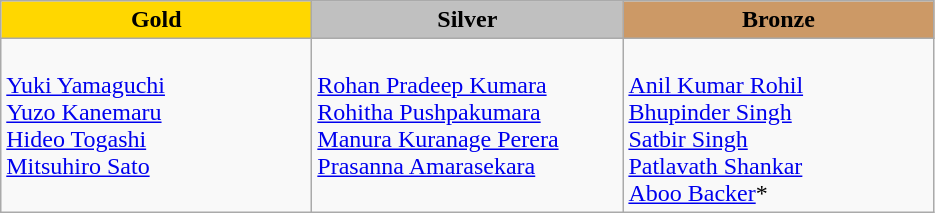<table class="wikitable" style="text-align:left">
<tr align="center">
<td width=200 bgcolor=gold><strong>Gold</strong></td>
<td width=200 bgcolor=silver><strong>Silver</strong></td>
<td width=200 bgcolor=CC9966><strong>Bronze</strong></td>
</tr>
<tr>
<td valign=top><em></em><br><a href='#'>Yuki Yamaguchi</a><br><a href='#'>Yuzo Kanemaru</a><br><a href='#'>Hideo Togashi</a><br><a href='#'>Mitsuhiro Sato</a></td>
<td valign=top><em></em><br><a href='#'>Rohan Pradeep Kumara</a><br><a href='#'>Rohitha Pushpakumara</a><br><a href='#'>Manura Kuranage Perera</a><br><a href='#'>Prasanna Amarasekara</a></td>
<td valign=top><em></em><br><a href='#'>Anil Kumar Rohil</a><br><a href='#'>Bhupinder Singh</a><br><a href='#'>Satbir Singh</a><br><a href='#'>Patlavath Shankar</a><br><a href='#'>Aboo Backer</a>*</td>
</tr>
</table>
